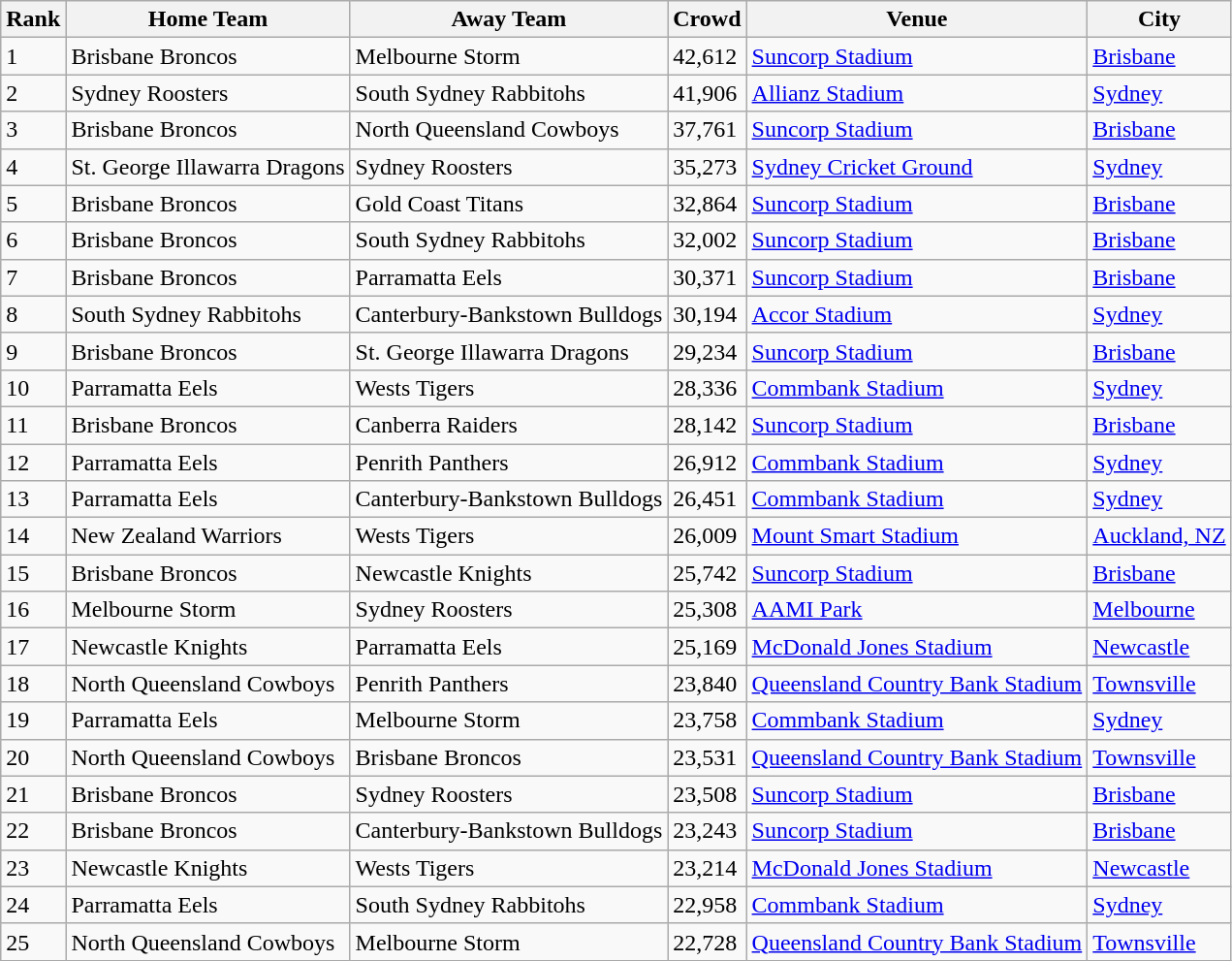<table class="wikitable sortable">
<tr>
<th>Rank</th>
<th>Home Team</th>
<th>Away Team</th>
<th>Crowd</th>
<th>Venue</th>
<th>City</th>
</tr>
<tr>
<td>1</td>
<td> Brisbane Broncos</td>
<td> Melbourne Storm</td>
<td>42,612</td>
<td><a href='#'>Suncorp Stadium</a></td>
<td><a href='#'>Brisbane</a></td>
</tr>
<tr>
<td>2</td>
<td> Sydney Roosters</td>
<td> South Sydney Rabbitohs</td>
<td>41,906</td>
<td><a href='#'>Allianz Stadium</a></td>
<td><a href='#'>Sydney</a></td>
</tr>
<tr>
<td>3</td>
<td> Brisbane Broncos</td>
<td> North Queensland Cowboys</td>
<td>37,761</td>
<td><a href='#'>Suncorp Stadium</a></td>
<td><a href='#'>Brisbane</a></td>
</tr>
<tr>
<td>4</td>
<td> St. George Illawarra Dragons</td>
<td> Sydney Roosters</td>
<td>35,273</td>
<td><a href='#'>Sydney Cricket Ground</a></td>
<td><a href='#'>Sydney</a></td>
</tr>
<tr>
<td>5</td>
<td> Brisbane Broncos</td>
<td> Gold Coast Titans</td>
<td>32,864</td>
<td><a href='#'>Suncorp Stadium</a></td>
<td><a href='#'>Brisbane</a></td>
</tr>
<tr>
<td>6</td>
<td> Brisbane Broncos</td>
<td> South Sydney Rabbitohs</td>
<td>32,002</td>
<td><a href='#'>Suncorp Stadium</a></td>
<td><a href='#'>Brisbane</a></td>
</tr>
<tr>
<td>7</td>
<td> Brisbane Broncos</td>
<td> Parramatta Eels</td>
<td>30,371</td>
<td><a href='#'>Suncorp Stadium</a></td>
<td><a href='#'>Brisbane</a></td>
</tr>
<tr>
<td>8</td>
<td> South Sydney Rabbitohs</td>
<td> Canterbury-Bankstown Bulldogs</td>
<td>30,194</td>
<td><a href='#'>Accor Stadium</a></td>
<td><a href='#'>Sydney</a></td>
</tr>
<tr>
<td>9</td>
<td> Brisbane Broncos</td>
<td> St. George Illawarra Dragons</td>
<td>29,234</td>
<td><a href='#'>Suncorp Stadium</a></td>
<td><a href='#'>Brisbane</a></td>
</tr>
<tr>
<td>10</td>
<td> Parramatta Eels</td>
<td> Wests Tigers</td>
<td>28,336</td>
<td><a href='#'>Commbank Stadium</a></td>
<td><a href='#'>Sydney</a></td>
</tr>
<tr>
<td>11</td>
<td> Brisbane Broncos</td>
<td> Canberra Raiders</td>
<td>28,142</td>
<td><a href='#'>Suncorp Stadium</a></td>
<td><a href='#'>Brisbane</a></td>
</tr>
<tr>
<td>12</td>
<td> Parramatta Eels</td>
<td> Penrith Panthers</td>
<td>26,912</td>
<td><a href='#'>Commbank Stadium</a></td>
<td><a href='#'>Sydney</a></td>
</tr>
<tr>
<td>13</td>
<td> Parramatta Eels</td>
<td> Canterbury-Bankstown Bulldogs</td>
<td>26,451</td>
<td><a href='#'>Commbank Stadium</a></td>
<td><a href='#'>Sydney</a></td>
</tr>
<tr>
<td>14</td>
<td> New Zealand Warriors</td>
<td> Wests Tigers</td>
<td>26,009</td>
<td><a href='#'>Mount Smart Stadium</a></td>
<td><a href='#'>Auckland, NZ</a></td>
</tr>
<tr>
<td>15</td>
<td> Brisbane Broncos</td>
<td> Newcastle Knights</td>
<td>25,742</td>
<td><a href='#'>Suncorp Stadium</a></td>
<td><a href='#'>Brisbane</a></td>
</tr>
<tr>
<td>16</td>
<td> Melbourne Storm</td>
<td> Sydney Roosters</td>
<td>25,308</td>
<td><a href='#'>AAMI Park</a></td>
<td><a href='#'>Melbourne</a></td>
</tr>
<tr>
<td>17</td>
<td> Newcastle Knights</td>
<td> Parramatta Eels</td>
<td>25,169</td>
<td><a href='#'>McDonald Jones Stadium</a></td>
<td><a href='#'>Newcastle</a></td>
</tr>
<tr>
<td>18</td>
<td> North Queensland Cowboys</td>
<td> Penrith Panthers</td>
<td>23,840</td>
<td><a href='#'>Queensland Country Bank Stadium</a></td>
<td><a href='#'>Townsville</a></td>
</tr>
<tr>
<td>19</td>
<td> Parramatta Eels</td>
<td> Melbourne Storm</td>
<td>23,758</td>
<td><a href='#'>Commbank Stadium</a></td>
<td><a href='#'>Sydney</a></td>
</tr>
<tr>
<td>20</td>
<td> North Queensland Cowboys</td>
<td> Brisbane Broncos</td>
<td>23,531</td>
<td><a href='#'>Queensland Country Bank Stadium</a></td>
<td><a href='#'>Townsville</a></td>
</tr>
<tr>
<td>21</td>
<td> Brisbane Broncos</td>
<td> Sydney Roosters</td>
<td>23,508</td>
<td><a href='#'>Suncorp Stadium</a></td>
<td><a href='#'>Brisbane</a></td>
</tr>
<tr>
<td>22</td>
<td> Brisbane Broncos</td>
<td> Canterbury-Bankstown Bulldogs</td>
<td>23,243</td>
<td><a href='#'>Suncorp Stadium</a></td>
<td><a href='#'>Brisbane</a></td>
</tr>
<tr>
<td>23</td>
<td> Newcastle Knights</td>
<td> Wests Tigers</td>
<td>23,214</td>
<td><a href='#'>McDonald Jones Stadium</a></td>
<td><a href='#'>Newcastle</a></td>
</tr>
<tr>
<td>24</td>
<td> Parramatta Eels</td>
<td> South Sydney Rabbitohs</td>
<td>22,958</td>
<td><a href='#'>Commbank Stadium</a></td>
<td><a href='#'>Sydney</a></td>
</tr>
<tr>
<td>25</td>
<td> North Queensland Cowboys</td>
<td> Melbourne Storm</td>
<td>22,728</td>
<td><a href='#'>Queensland Country Bank Stadium</a></td>
<td><a href='#'>Townsville</a></td>
</tr>
</table>
